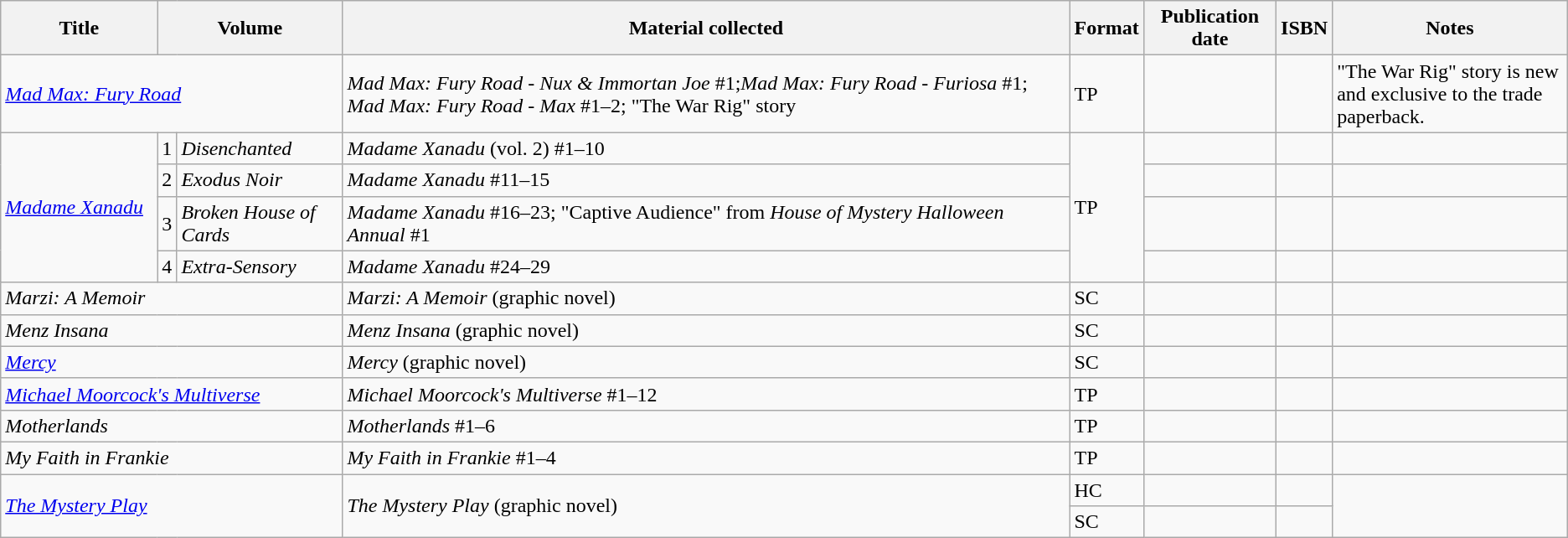<table class="wikitable">
<tr>
<th width="10%">Title</th>
<th colspan="2">Volume</th>
<th>Material collected</th>
<th>Format</th>
<th>Publication date</th>
<th>ISBN</th>
<th width="15%">Notes</th>
</tr>
<tr>
<td colspan="3"><em><a href='#'>Mad Max: Fury Road</a></em></td>
<td><em>Mad Max: Fury Road - Nux & Immortan Joe</em> #1;<em>Mad Max: Fury Road - Furiosa</em> #1; <em>Mad Max: Fury Road - Max</em> #1–2; "The War Rig" story</td>
<td>TP</td>
<td></td>
<td></td>
<td>"The War Rig" story is new and exclusive to the trade paperback.</td>
</tr>
<tr>
<td rowspan="4"><em><a href='#'>Madame Xanadu</a></em></td>
<td>1</td>
<td><em>Disenchanted</em></td>
<td><em>Madame Xanadu</em> (vol. 2) #1–10</td>
<td rowspan="4">TP</td>
<td></td>
<td></td>
<td></td>
</tr>
<tr>
<td>2</td>
<td><em>Exodus Noir</em></td>
<td><em>Madame Xanadu</em> #11–15</td>
<td></td>
<td></td>
<td></td>
</tr>
<tr>
<td>3</td>
<td><em>Broken House of Cards</em></td>
<td><em>Madame Xanadu</em> #16–23; "Captive Audience" from <em>House of Mystery Halloween Annual</em> #1</td>
<td></td>
<td></td>
<td></td>
</tr>
<tr>
<td>4</td>
<td><em>Extra-Sensory</em></td>
<td><em>Madame Xanadu</em> #24–29</td>
<td></td>
<td></td>
<td></td>
</tr>
<tr>
<td colspan="3"><em>Marzi: A Memoir</em></td>
<td><em>Marzi: A Memoir</em> (graphic novel)</td>
<td>SC</td>
<td></td>
<td></td>
<td></td>
</tr>
<tr>
<td colspan="3"><em>Menz Insana</em></td>
<td><em>Menz Insana</em> (graphic novel)</td>
<td>SC</td>
<td></td>
<td></td>
<td></td>
</tr>
<tr>
<td colspan="3"><em><a href='#'>Mercy</a></em></td>
<td><em>Mercy</em> (graphic novel)</td>
<td>SC</td>
<td></td>
<td></td>
<td></td>
</tr>
<tr>
<td colspan="3"><em><a href='#'>Michael Moorcock's Multiverse</a></em></td>
<td><em>Michael Moorcock's Multiverse</em> #1–12</td>
<td>TP</td>
<td></td>
<td></td>
<td></td>
</tr>
<tr>
<td colspan="3"><em>Motherlands</em></td>
<td><em>Motherlands</em> #1–6</td>
<td>TP</td>
<td></td>
<td></td>
<td></td>
</tr>
<tr>
<td colspan="3"><em>My Faith in Frankie</em></td>
<td><em>My Faith in Frankie</em> #1–4</td>
<td>TP</td>
<td></td>
<td></td>
<td></td>
</tr>
<tr>
<td colspan="3" rowspan="2"><em><a href='#'>The Mystery Play</a></em></td>
<td rowspan="2"><em>The Mystery Play</em> (graphic novel)</td>
<td>HC</td>
<td></td>
<td></td>
<td rowspan="2"></td>
</tr>
<tr>
<td>SC</td>
<td></td>
<td></td>
</tr>
</table>
